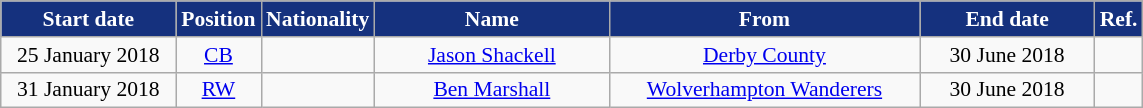<table class="wikitable"  style="text-align:center; font-size:90%; ">
<tr>
<th style="background:#15317E; color:white; width:110px;">Start date</th>
<th style="background:#15317E; color:white; width:50px;">Position</th>
<th style="background:#15317E; color:white; width:50px;">Nationality</th>
<th style="background:#15317E; color:white; width:150px;">Name</th>
<th style="background:#15317E; color:white; width:200px;">From</th>
<th style="background:#15317E; color:white; width:110px;">End date</th>
<th style="background:#15317E; color:white; width:25px;">Ref.</th>
</tr>
<tr>
<td>25 January 2018</td>
<td><a href='#'>CB</a></td>
<td></td>
<td><a href='#'>Jason Shackell</a></td>
<td><a href='#'>Derby County</a></td>
<td>30 June 2018</td>
<td></td>
</tr>
<tr>
<td>31 January 2018</td>
<td><a href='#'>RW</a></td>
<td></td>
<td><a href='#'>Ben Marshall</a></td>
<td><a href='#'>Wolverhampton Wanderers</a></td>
<td>30 June 2018</td>
<td></td>
</tr>
</table>
